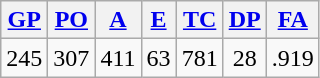<table class="wikitable">
<tr>
<th><a href='#'>GP</a></th>
<th><a href='#'>PO</a></th>
<th><a href='#'>A</a></th>
<th><a href='#'>E</a></th>
<th><a href='#'>TC</a></th>
<th><a href='#'>DP</a></th>
<th><a href='#'>FA</a></th>
</tr>
<tr align=center>
<td>245</td>
<td>307</td>
<td>411</td>
<td>63</td>
<td>781</td>
<td>28</td>
<td>.919</td>
</tr>
</table>
